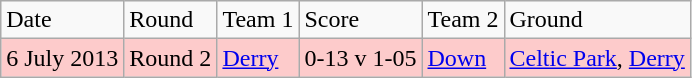<table class="wikitable">
<tr>
<td>Date</td>
<td>Round</td>
<td>Team 1</td>
<td>Score</td>
<td>Team 2</td>
<td>Ground</td>
</tr>
<tr style="background:#fdcbcb;">
<td>6 July 2013</td>
<td>Round 2</td>
<td><a href='#'>Derry</a></td>
<td>0-13 v 1-05</td>
<td><a href='#'>Down</a></td>
<td><a href='#'>Celtic Park</a>, <a href='#'>Derry</a></td>
</tr>
</table>
